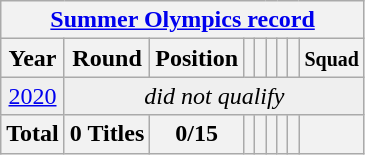<table class="wikitable" style="text-align: center;">
<tr>
<th colspan=9><a href='#'>Summer Olympics record</a></th>
</tr>
<tr>
<th>Year</th>
<th>Round</th>
<th>Position</th>
<th></th>
<th></th>
<th></th>
<th></th>
<th></th>
<th><small>Squad</small></th>
</tr>
<tr bgcolor="efefef">
<td> <a href='#'>2020</a></td>
<td colspan=9 rowspan=1 align=center><em>did not qualify</em></td>
</tr>
<tr>
<th>Total</th>
<th>0 Titles</th>
<th>0/15</th>
<th></th>
<th></th>
<th></th>
<th></th>
<th></th>
<th></th>
</tr>
</table>
